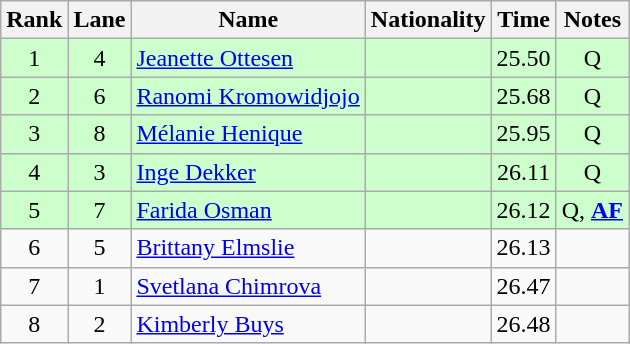<table class="wikitable sortable" style="text-align:center">
<tr>
<th>Rank</th>
<th>Lane</th>
<th>Name</th>
<th>Nationality</th>
<th>Time</th>
<th>Notes</th>
</tr>
<tr bgcolor=ccffcc>
<td>1</td>
<td>4</td>
<td align=left><a href='#'>Jeanette Ottesen</a></td>
<td align=left></td>
<td>25.50</td>
<td>Q</td>
</tr>
<tr bgcolor=ccffcc>
<td>2</td>
<td>6</td>
<td align=left><a href='#'>Ranomi Kromowidjojo</a></td>
<td align=left></td>
<td>25.68</td>
<td>Q</td>
</tr>
<tr bgcolor=ccffcc>
<td>3</td>
<td>8</td>
<td align=left><a href='#'>Mélanie Henique</a></td>
<td align=left></td>
<td>25.95</td>
<td>Q</td>
</tr>
<tr bgcolor=ccffcc>
<td>4</td>
<td>3</td>
<td align=left><a href='#'>Inge Dekker</a></td>
<td align=left></td>
<td>26.11</td>
<td>Q</td>
</tr>
<tr bgcolor=ccffcc>
<td>5</td>
<td>7</td>
<td align=left><a href='#'>Farida Osman</a></td>
<td align=left></td>
<td>26.12</td>
<td>Q, <strong><a href='#'>AF</a></strong></td>
</tr>
<tr>
<td>6</td>
<td>5</td>
<td align=left><a href='#'>Brittany Elmslie</a></td>
<td align=left></td>
<td>26.13</td>
<td></td>
</tr>
<tr>
<td>7</td>
<td>1</td>
<td align=left><a href='#'>Svetlana Chimrova</a></td>
<td align=left></td>
<td>26.47</td>
<td></td>
</tr>
<tr>
<td>8</td>
<td>2</td>
<td align=left><a href='#'>Kimberly Buys</a></td>
<td align=left></td>
<td>26.48</td>
<td></td>
</tr>
</table>
